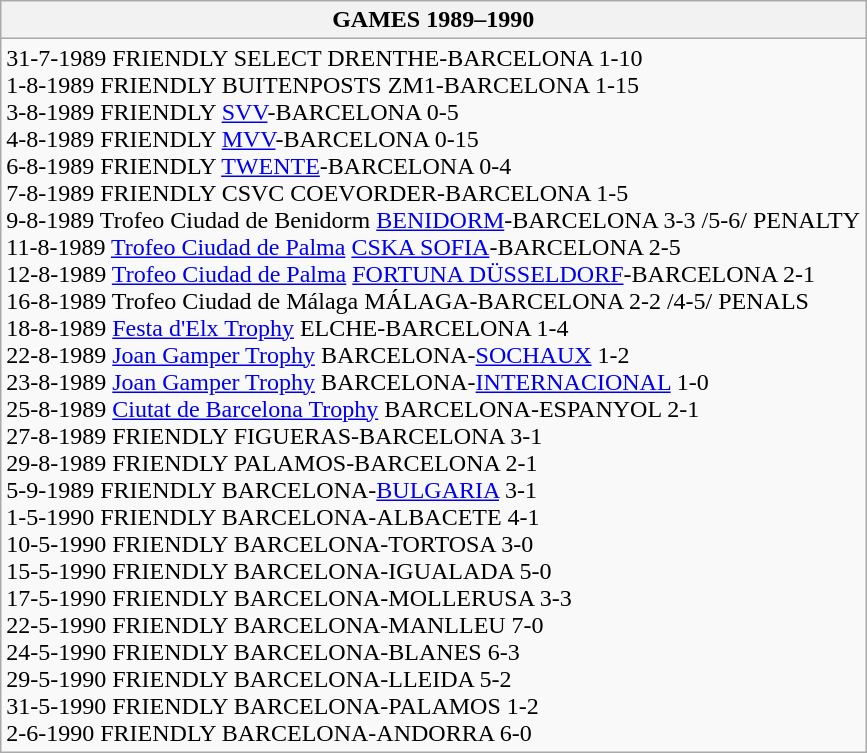<table class="wikitable collapsed">
<tr>
<th>GAMES 1989–1990 </th>
</tr>
<tr>
<td>31-7-1989 FRIENDLY SELECT DRENTHE-BARCELONA 1-10<br>1-8-1989 FRIENDLY BUITENPOSTS ZM1-BARCELONA 1-15<br>3-8-1989 FRIENDLY <a href='#'>SVV</a>-BARCELONA 0-5<br>4-8-1989 FRIENDLY <a href='#'>MVV</a>-BARCELONA 0-15<br>6-8-1989 FRIENDLY <a href='#'>TWENTE</a>-BARCELONA 0-4<br>7-8-1989 FRIENDLY CSVC COEVORDER-BARCELONA 1-5<br>9-8-1989 Trofeo Ciudad de Benidorm <a href='#'>BENIDORM</a>-BARCELONA 3-3 /5-6/ PENALTY<br>11-8-1989 <a href='#'>Trofeo Ciudad de Palma</a> <a href='#'>CSKA SOFIA</a>-BARCELONA 2-5<br>12-8-1989 <a href='#'>Trofeo Ciudad de Palma</a> <a href='#'>FORTUNA DÜSSELDORF</a>-BARCELONA 2-1<br>16-8-1989 Trofeo Ciudad de Málaga MÁLAGA-BARCELONA 2-2 /4-5/ PENALS<br>18-8-1989 <a href='#'>Festa d'Elx Trophy</a> ELCHE-BARCELONA 1-4<br>22-8-1989 <a href='#'>Joan Gamper Trophy</a> BARCELONA-<a href='#'>SOCHAUX</a> 1-2<br>23-8-1989 <a href='#'>Joan Gamper Trophy</a> BARCELONA-<a href='#'>INTERNACIONAL</a> 1-0<br>25-8-1989 <a href='#'>Ciutat de Barcelona Trophy</a> BARCELONA-ESPANYOL 2-1<br>27-8-1989 FRIENDLY FIGUERAS-BARCELONA 3-1<br>29-8-1989 FRIENDLY PALAMOS-BARCELONA 2-1<br>5-9-1989 FRIENDLY BARCELONA-<a href='#'>BULGARIA</a> 3-1<br>1-5-1990 FRIENDLY BARCELONA-ALBACETE 4-1<br>10-5-1990 FRIENDLY BARCELONA-TORTOSA 3-0<br>15-5-1990 FRIENDLY BARCELONA-IGUALADA 5-0<br>17-5-1990 FRIENDLY BARCELONA-MOLLERUSA 3-3<br>22-5-1990 FRIENDLY BARCELONA-MANLLEU 7-0<br>24-5-1990 FRIENDLY BARCELONA-BLANES 6-3<br>29-5-1990 FRIENDLY BARCELONA-LLEIDA 5-2<br>31-5-1990 FRIENDLY BARCELONA-PALAMOS 1-2<br>2-6-1990 FRIENDLY BARCELONA-ANDORRA 6-0</td>
</tr>
</table>
